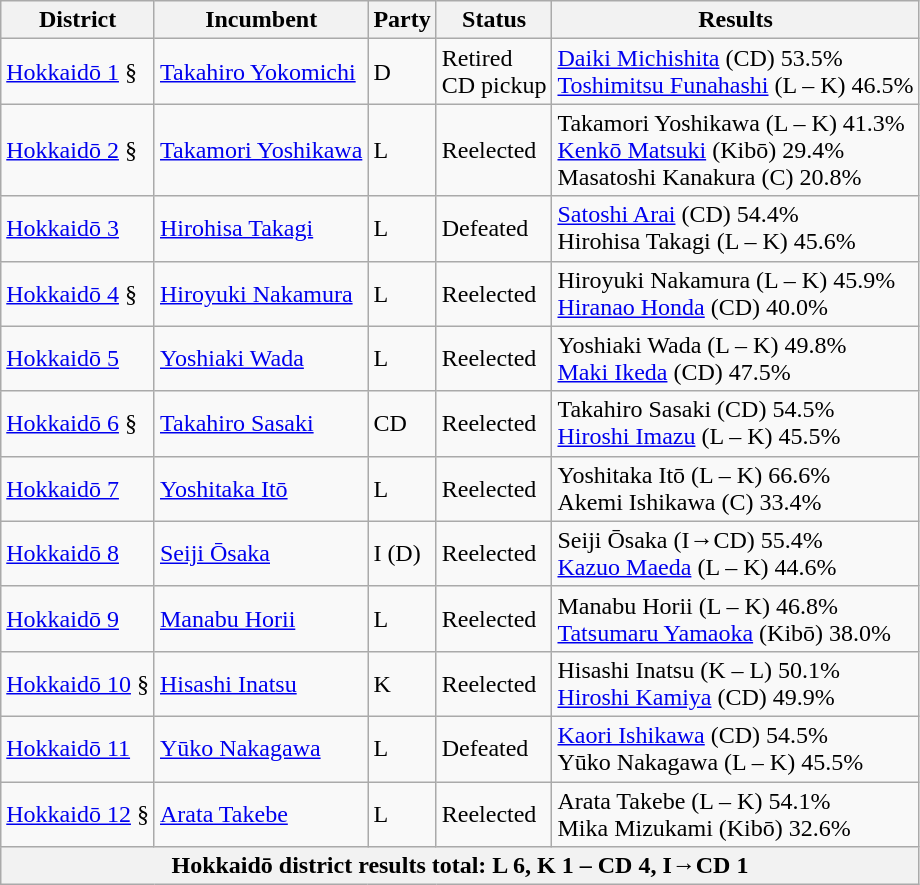<table class="wikitable">
<tr>
<th>District</th>
<th>Incumbent</th>
<th>Party</th>
<th>Status</th>
<th>Results</th>
</tr>
<tr>
<td><a href='#'>Hokkaidō 1</a> §</td>
<td><a href='#'>Takahiro Yokomichi</a></td>
<td>D</td>
<td>Retired<br>CD pickup</td>
<td><a href='#'>Daiki Michishita</a> (CD) 53.5%<br><a href='#'>Toshimitsu Funahashi</a> (L – K) 46.5%</td>
</tr>
<tr>
<td><a href='#'>Hokkaidō 2</a> §</td>
<td><a href='#'>Takamori Yoshikawa</a></td>
<td>L</td>
<td>Reelected</td>
<td>Takamori Yoshikawa (L – K) 41.3%<br><a href='#'>Kenkō Matsuki</a> (Kibō) 29.4%<br>Masatoshi Kanakura (C) 20.8%</td>
</tr>
<tr>
<td><a href='#'>Hokkaidō 3</a></td>
<td><a href='#'>Hirohisa Takagi</a></td>
<td>L</td>
<td>Defeated</td>
<td><a href='#'>Satoshi Arai</a> (CD) 54.4%<br>Hirohisa Takagi (L – K) 45.6%</td>
</tr>
<tr>
<td><a href='#'>Hokkaidō 4</a> §</td>
<td><a href='#'>Hiroyuki Nakamura</a></td>
<td>L</td>
<td>Reelected</td>
<td>Hiroyuki Nakamura (L – K) 45.9%<br><a href='#'>Hiranao Honda</a> (CD) 40.0%</td>
</tr>
<tr>
<td><a href='#'>Hokkaidō 5</a></td>
<td><a href='#'>Yoshiaki Wada</a></td>
<td>L</td>
<td>Reelected</td>
<td>Yoshiaki Wada (L – K) 49.8%<br><a href='#'>Maki Ikeda</a> (CD) 47.5%</td>
</tr>
<tr>
<td><a href='#'>Hokkaidō 6</a> §</td>
<td><a href='#'>Takahiro Sasaki</a></td>
<td>CD</td>
<td>Reelected</td>
<td>Takahiro Sasaki (CD) 54.5%<br> <a href='#'>Hiroshi Imazu</a> (L – K) 45.5%</td>
</tr>
<tr>
<td><a href='#'>Hokkaidō 7</a></td>
<td><a href='#'>Yoshitaka Itō</a></td>
<td>L</td>
<td>Reelected</td>
<td>Yoshitaka Itō (L – K) 66.6%<br>Akemi Ishikawa (C) 33.4%</td>
</tr>
<tr>
<td><a href='#'>Hokkaidō 8</a></td>
<td><a href='#'>Seiji Ōsaka</a></td>
<td>I (D)</td>
<td>Reelected</td>
<td>Seiji Ōsaka (I→CD) 55.4%<br><a href='#'>Kazuo Maeda</a> (L – K) 44.6%</td>
</tr>
<tr>
<td><a href='#'>Hokkaidō 9</a></td>
<td><a href='#'>Manabu Horii</a></td>
<td>L</td>
<td>Reelected</td>
<td>Manabu Horii (L – K) 46.8%<br><a href='#'>Tatsumaru Yamaoka</a> (Kibō) 38.0%</td>
</tr>
<tr>
<td><a href='#'>Hokkaidō 10</a> §</td>
<td><a href='#'>Hisashi Inatsu</a></td>
<td>K</td>
<td>Reelected</td>
<td>Hisashi Inatsu (K – L) 50.1%<br><a href='#'>Hiroshi Kamiya</a> (CD) 49.9%</td>
</tr>
<tr>
<td><a href='#'>Hokkaidō 11</a></td>
<td><a href='#'>Yūko Nakagawa</a></td>
<td>L</td>
<td>Defeated</td>
<td><a href='#'>Kaori Ishikawa</a> (CD) 54.5%<br>Yūko Nakagawa (L – K) 45.5%</td>
</tr>
<tr>
<td><a href='#'>Hokkaidō 12</a> §</td>
<td><a href='#'>Arata Takebe</a></td>
<td>L</td>
<td>Reelected</td>
<td>Arata Takebe (L – K) 54.1%<br>Mika Mizukami (Kibō) 32.6%</td>
</tr>
<tr>
<th colspan="5">Hokkaidō district results total: L 6, K 1 – CD 4, I→CD 1</th>
</tr>
</table>
